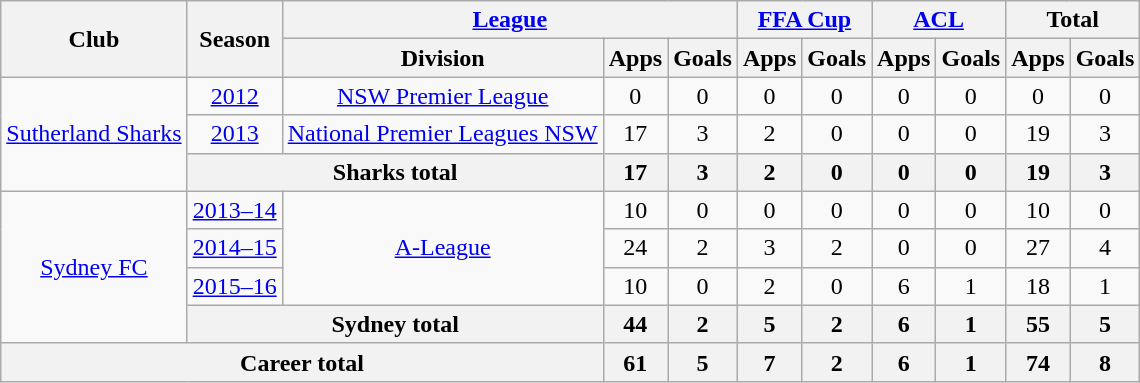<table class="wikitable" style="text-align: center;">
<tr>
<th rowspan="2">Club</th>
<th rowspan="2">Season</th>
<th colspan="3"><a href='#'>League</a></th>
<th colspan="2"><a href='#'>FFA Cup</a></th>
<th colspan="2"><a href='#'>ACL</a></th>
<th colspan="2">Total</th>
</tr>
<tr>
<th>Division</th>
<th>Apps</th>
<th>Goals</th>
<th>Apps</th>
<th>Goals</th>
<th>Apps</th>
<th>Goals</th>
<th>Apps</th>
<th>Goals</th>
</tr>
<tr>
<td rowspan=3><a href='#'>Sutherland Sharks</a></td>
<td><a href='#'>2012</a></td>
<td><a href='#'>NSW Premier League</a></td>
<td>0</td>
<td>0</td>
<td>0</td>
<td>0</td>
<td>0</td>
<td>0</td>
<td>0</td>
<td>0</td>
</tr>
<tr>
<td><a href='#'>2013</a></td>
<td><a href='#'>National Premier Leagues NSW</a></td>
<td>17</td>
<td>3</td>
<td>2</td>
<td>0</td>
<td>0</td>
<td>0</td>
<td>19</td>
<td>3</td>
</tr>
<tr>
<th colspan=2>Sharks total</th>
<th>17</th>
<th>3</th>
<th>2</th>
<th>0</th>
<th>0</th>
<th>0</th>
<th>19</th>
<th>3</th>
</tr>
<tr>
<td rowspan="4"><a href='#'>Sydney FC</a></td>
<td><a href='#'>2013–14</a></td>
<td rowspan="3"><a href='#'>A-League</a></td>
<td>10</td>
<td>0</td>
<td>0</td>
<td>0</td>
<td>0</td>
<td>0</td>
<td>10</td>
<td>0</td>
</tr>
<tr>
<td><a href='#'>2014–15</a></td>
<td>24</td>
<td>2</td>
<td>3</td>
<td>2</td>
<td>0</td>
<td>0</td>
<td>27</td>
<td>4</td>
</tr>
<tr>
<td><a href='#'>2015–16</a></td>
<td>10</td>
<td>0</td>
<td>2</td>
<td>0</td>
<td>6</td>
<td>1</td>
<td>18</td>
<td>1</td>
</tr>
<tr>
<th colspan=2>Sydney total</th>
<th>44</th>
<th>2</th>
<th>5</th>
<th>2</th>
<th>6</th>
<th>1</th>
<th>55</th>
<th>5</th>
</tr>
<tr>
<th colspan="3">Career total</th>
<th>61</th>
<th>5</th>
<th>7</th>
<th>2</th>
<th>6</th>
<th>1</th>
<th>74</th>
<th>8</th>
</tr>
</table>
